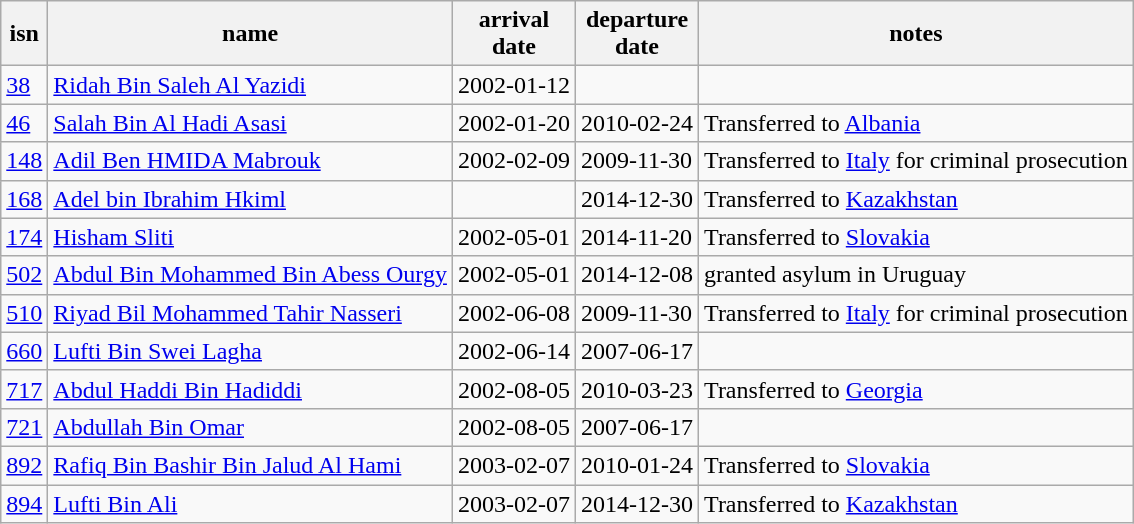<table class="wikitable sortable">
<tr>
<th>isn</th>
<th>name</th>
<th>arrival<br>date</th>
<th>departure<br>date</th>
<th>notes</th>
</tr>
<tr>
<td><a href='#'>38</a></td>
<td><a href='#'>Ridah Bin Saleh Al Yazidi</a></td>
<td>2002-01-12</td>
<td></td>
<td></td>
</tr>
<tr>
<td><a href='#'>46</a></td>
<td><a href='#'>Salah Bin Al Hadi Asasi</a></td>
<td>2002-01-20</td>
<td>2010-02-24</td>
<td>Transferred to <a href='#'>Albania</a></td>
</tr>
<tr>
<td><a href='#'>148</a></td>
<td><a href='#'>Adil Ben HMIDA Mabrouk</a></td>
<td>2002-02-09</td>
<td>2009-11-30</td>
<td>Transferred to <a href='#'>Italy</a> for criminal prosecution</td>
</tr>
<tr>
<td><a href='#'>168</a></td>
<td><a href='#'>Adel bin Ibrahim Hkiml</a></td>
<td></td>
<td>2014-12-30</td>
<td>Transferred to <a href='#'>Kazakhstan</a></td>
</tr>
<tr>
<td><a href='#'>174</a></td>
<td><a href='#'>Hisham Sliti</a></td>
<td>2002-05-01</td>
<td>2014-11-20</td>
<td>Transferred to <a href='#'>Slovakia</a></td>
</tr>
<tr>
<td><a href='#'>502</a></td>
<td><a href='#'>Abdul Bin Mohammed Bin Abess Ourgy</a></td>
<td>2002-05-01</td>
<td>2014-12-08</td>
<td>granted asylum in Uruguay</td>
</tr>
<tr>
<td><a href='#'>510</a></td>
<td><a href='#'>Riyad Bil Mohammed Tahir Nasseri</a></td>
<td>2002-06-08</td>
<td>2009-11-30</td>
<td>Transferred to <a href='#'>Italy</a> for criminal prosecution</td>
</tr>
<tr>
<td><a href='#'>660</a></td>
<td><a href='#'>Lufti Bin Swei Lagha</a></td>
<td>2002-06-14</td>
<td>2007-06-17</td>
<td></td>
</tr>
<tr>
<td><a href='#'>717</a></td>
<td><a href='#'>Abdul Haddi Bin Hadiddi</a></td>
<td>2002-08-05</td>
<td>2010-03-23</td>
<td>Transferred to <a href='#'>Georgia</a></td>
</tr>
<tr>
<td><a href='#'>721</a></td>
<td><a href='#'>Abdullah Bin Omar</a></td>
<td>2002-08-05</td>
<td>2007-06-17</td>
<td></td>
</tr>
<tr>
<td><a href='#'>892</a></td>
<td><a href='#'>Rafiq Bin Bashir Bin Jalud Al Hami</a></td>
<td>2003-02-07</td>
<td>2010-01-24</td>
<td>Transferred to <a href='#'>Slovakia</a></td>
</tr>
<tr>
<td><a href='#'>894</a></td>
<td><a href='#'>Lufti Bin Ali</a></td>
<td>2003-02-07</td>
<td>2014-12-30</td>
<td>Transferred to <a href='#'>Kazakhstan</a></td>
</tr>
</table>
